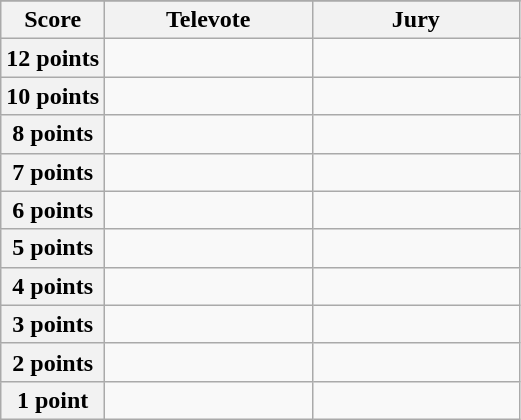<table class="wikitable">
<tr>
</tr>
<tr>
<th scope="col" width="20%">Score</th>
<th scope="col" width="40%">Televote</th>
<th scope="col" width="40%">Jury</th>
</tr>
<tr>
<th scope="row">12 points</th>
<td></td>
<td></td>
</tr>
<tr>
<th scope="row">10 points</th>
<td></td>
<td></td>
</tr>
<tr>
<th scope="row">8 points</th>
<td></td>
<td></td>
</tr>
<tr>
<th scope="row">7 points</th>
<td></td>
<td></td>
</tr>
<tr>
<th scope="row">6 points</th>
<td></td>
<td></td>
</tr>
<tr>
<th scope="row">5 points</th>
<td></td>
<td></td>
</tr>
<tr>
<th scope="row">4 points</th>
<td></td>
<td></td>
</tr>
<tr>
<th scope="row">3 points</th>
<td></td>
<td></td>
</tr>
<tr>
<th scope="row">2 points</th>
<td></td>
<td></td>
</tr>
<tr>
<th scope="row">1 point</th>
<td></td>
<td></td>
</tr>
</table>
